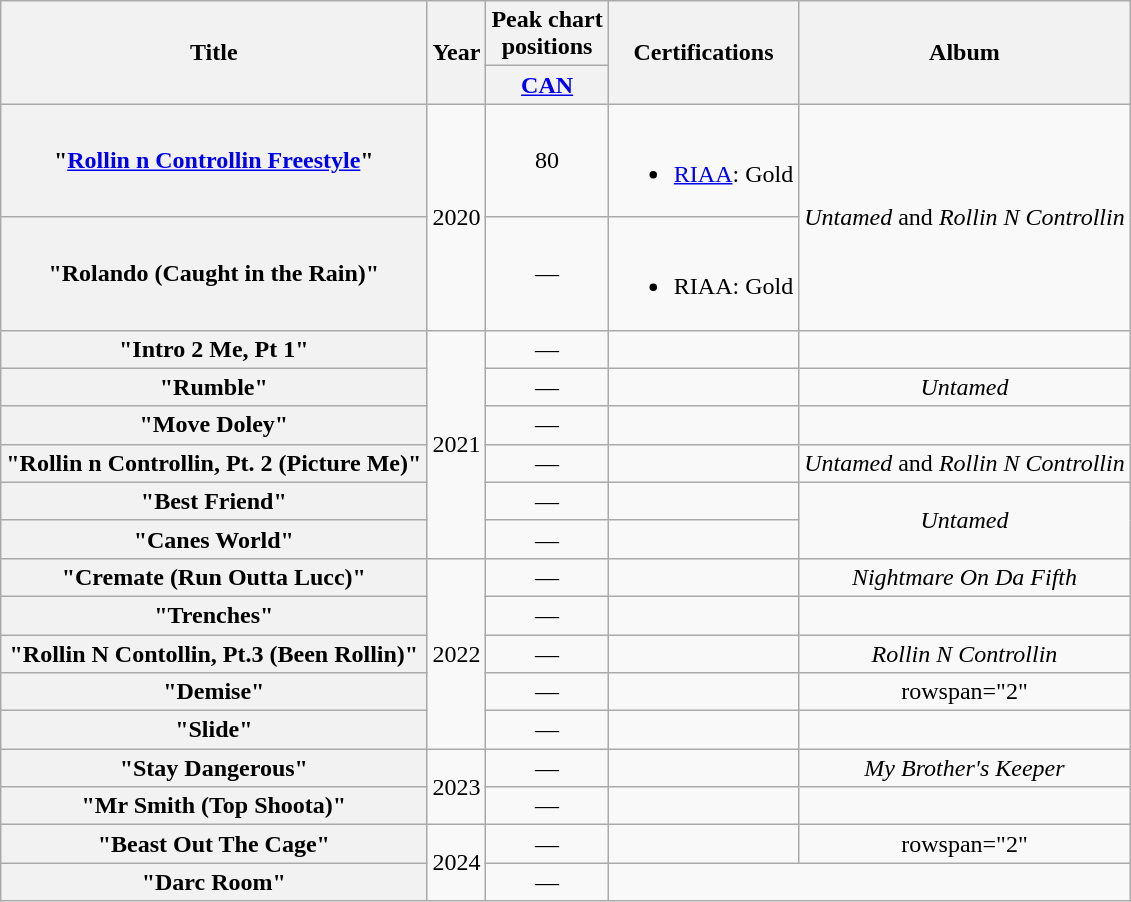<table class="wikitable plainrowheaders" style="text-align:center">
<tr>
<th scope="col" rowspan="2">Title</th>
<th scope="col" rowspan="2">Year</th>
<th scope="col" colspan="1">Peak chart<br>positions</th>
<th scope="col" rowspan="2">Certifications</th>
<th scope="col" rowspan="2">Album</th>
</tr>
<tr>
<th scope="col"><a href='#'>CAN</a><br></th>
</tr>
<tr>
<th scope="row">"<a href='#'>Rollin n Controllin Freestyle</a>"</th>
<td rowspan="2">2020</td>
<td>80</td>
<td><br><ul><li><a href='#'>RIAA</a>: Gold</li></ul></td>
<td rowspan="2"><em>Untamed</em> and <em>Rollin N Controllin</em></td>
</tr>
<tr>
<th scope="row">"Rolando (Caught in the Rain)"</th>
<td>—</td>
<td><br><ul><li>RIAA: Gold</li></ul></td>
</tr>
<tr>
<th scope="row">"Intro 2 Me, Pt 1"</th>
<td rowspan="6">2021</td>
<td>—</td>
<td></td>
<td></td>
</tr>
<tr>
<th scope="row">"Rumble"</th>
<td>—</td>
<td></td>
<td><em>Untamed</em></td>
</tr>
<tr>
<th scope="row">"Move Doley"<br></th>
<td>—</td>
<td></td>
<td></td>
</tr>
<tr>
<th scope="row">"Rollin n Controllin, Pt. 2 (Picture Me)"</th>
<td>—</td>
<td></td>
<td><em>Untamed</em> and <em>Rollin N Controllin</em></td>
</tr>
<tr>
<th scope="row">"Best Friend"<br></th>
<td>—</td>
<td></td>
<td rowspan="2"><em>Untamed</em></td>
</tr>
<tr>
<th scope="row">"Canes World"</th>
<td>—</td>
<td></td>
</tr>
<tr>
<th scope="row">"Cremate (Run Outta Lucc)"<br></th>
<td rowspan="5">2022</td>
<td>—</td>
<td></td>
<td><em>Nightmare On Da Fifth</em></td>
</tr>
<tr>
<th Scope="row">"Trenches"<br></th>
<td>—</td>
<td></td>
<td></td>
</tr>
<tr>
<th scope= "row">"Rollin N Contollin, Pt.3 (Been Rollin)"</th>
<td>—</td>
<td></td>
<td><em>Rollin N Controllin</em></td>
</tr>
<tr>
<th scope= "row">"Demise"<br></th>
<td>—</td>
<td></td>
<td>rowspan="2" </td>
</tr>
<tr>
<th scope= "row">"Slide"<br></th>
<td>—</td>
<td></td>
</tr>
<tr>
<th scope= "row">"Stay Dangerous"<br></th>
<td rowspan="2">2023</td>
<td>—</td>
<td></td>
<td><em>My Brother's Keeper</em></td>
</tr>
<tr>
<th scope= "row">"Mr Smith (Top Shoota)"<br></th>
<td>—</td>
<td></td>
<td></td>
</tr>
<tr>
<th scope="row">"Beast Out The Cage"</th>
<td rowspan="2">2024</td>
<td>—</td>
<td></td>
<td>rowspan="2" </td>
</tr>
<tr>
<th scope="row">"Darc Room"</th>
<td>—</td>
</tr>
</table>
